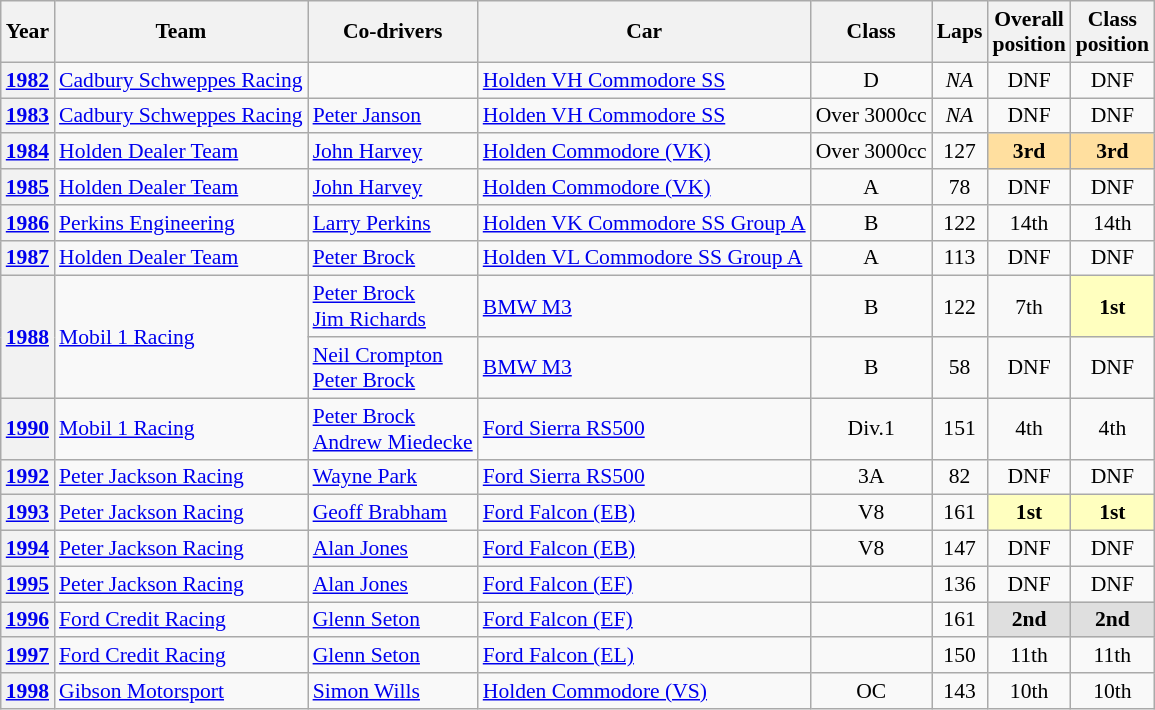<table class="wikitable" style="text-align:center; font-size:90%">
<tr>
<th>Year</th>
<th>Team</th>
<th>Co-drivers</th>
<th>Car</th>
<th>Class</th>
<th>Laps</th>
<th>Overall<br>position</th>
<th>Class<br>position</th>
</tr>
<tr>
<th><a href='#'>1982</a></th>
<td align="left"> <a href='#'>Cadbury Schweppes Racing</a></td>
<td align="left"></td>
<td align="left"><a href='#'>Holden VH Commodore SS</a></td>
<td>D</td>
<td><em>NA</em></td>
<td>DNF</td>
<td>DNF</td>
</tr>
<tr>
<th><a href='#'>1983</a></th>
<td align="left"> <a href='#'>Cadbury Schweppes Racing</a></td>
<td align="left"> <a href='#'>Peter Janson</a></td>
<td align="left"><a href='#'>Holden VH Commodore SS</a></td>
<td>Over 3000cc</td>
<td><em>NA</em></td>
<td>DNF</td>
<td>DNF</td>
</tr>
<tr>
<th><a href='#'>1984</a></th>
<td align="left"> <a href='#'>Holden Dealer Team</a></td>
<td align="left"> <a href='#'>John Harvey</a></td>
<td align="left"><a href='#'>Holden Commodore (VK)</a></td>
<td>Over 3000cc</td>
<td>127</td>
<td style="background:#ffdf9f;"><strong>3rd</strong></td>
<td style="background:#ffdf9f;"><strong>3rd</strong></td>
</tr>
<tr>
<th><a href='#'>1985</a></th>
<td align="left"> <a href='#'>Holden Dealer Team</a></td>
<td align="left"> <a href='#'>John Harvey</a></td>
<td align="left"><a href='#'>Holden Commodore (VK)</a></td>
<td>A</td>
<td>78</td>
<td>DNF</td>
<td>DNF</td>
</tr>
<tr>
<th><a href='#'>1986</a></th>
<td align="left"> <a href='#'>Perkins Engineering</a></td>
<td align="left"> <a href='#'>Larry Perkins</a></td>
<td align="left"><a href='#'>Holden VK Commodore SS Group A</a></td>
<td>B</td>
<td>122</td>
<td>14th</td>
<td>14th</td>
</tr>
<tr>
<th><a href='#'>1987</a></th>
<td align="left"> <a href='#'>Holden Dealer Team</a></td>
<td align="left"> <a href='#'>Peter Brock</a></td>
<td align="left"><a href='#'>Holden VL Commodore SS Group A</a></td>
<td>A</td>
<td>113</td>
<td>DNF</td>
<td>DNF</td>
</tr>
<tr>
<th rowspan=2><a href='#'>1988</a></th>
<td align="left" rowspan=2> <a href='#'>Mobil 1 Racing</a></td>
<td align="left"> <a href='#'>Peter Brock</a><br> <a href='#'>Jim Richards</a></td>
<td align="left"><a href='#'>BMW M3</a></td>
<td>B</td>
<td>122</td>
<td>7th</td>
<td style="background:#ffffbf;"><strong>1st</strong></td>
</tr>
<tr>
<td align="left"> <a href='#'>Neil Crompton</a><br> <a href='#'>Peter Brock</a></td>
<td align="left"><a href='#'>BMW M3</a></td>
<td>B</td>
<td>58</td>
<td>DNF</td>
<td>DNF</td>
</tr>
<tr>
<th><a href='#'>1990</a></th>
<td align="left"> <a href='#'>Mobil 1 Racing</a></td>
<td align="left"> <a href='#'>Peter Brock</a><br> <a href='#'>Andrew Miedecke</a></td>
<td align="left"><a href='#'>Ford Sierra RS500</a></td>
<td>Div.1</td>
<td>151</td>
<td>4th</td>
<td>4th</td>
</tr>
<tr>
<th><a href='#'>1992</a></th>
<td align="left"> <a href='#'>Peter Jackson Racing</a></td>
<td align="left"> <a href='#'>Wayne Park</a></td>
<td align="left"><a href='#'>Ford Sierra RS500</a></td>
<td>3A</td>
<td>82</td>
<td>DNF</td>
<td>DNF</td>
</tr>
<tr>
<th><a href='#'>1993</a></th>
<td align="left"> <a href='#'>Peter Jackson Racing</a></td>
<td align="left"> <a href='#'>Geoff Brabham</a></td>
<td align="left"><a href='#'>Ford Falcon (EB)</a></td>
<td>V8</td>
<td>161</td>
<td style="background:#ffffbf;"><strong>1st</strong></td>
<td style="background:#ffffbf;"><strong>1st</strong></td>
</tr>
<tr>
<th><a href='#'>1994</a></th>
<td align="left"> <a href='#'>Peter Jackson Racing</a></td>
<td align="left"> <a href='#'>Alan Jones</a></td>
<td align="left"><a href='#'>Ford Falcon (EB)</a></td>
<td>V8</td>
<td>147</td>
<td>DNF</td>
<td>DNF</td>
</tr>
<tr>
<th><a href='#'>1995</a></th>
<td align="left"> <a href='#'>Peter Jackson Racing</a></td>
<td align="left"> <a href='#'>Alan Jones</a></td>
<td align="left"><a href='#'>Ford Falcon (EF)</a></td>
<td></td>
<td>136</td>
<td>DNF</td>
<td>DNF</td>
</tr>
<tr>
<th><a href='#'>1996</a></th>
<td align="left"> <a href='#'>Ford Credit Racing</a></td>
<td align="left"> <a href='#'>Glenn Seton</a></td>
<td align="left"><a href='#'>Ford Falcon (EF)</a></td>
<td></td>
<td>161</td>
<td style="background:#dfdfdf;"><strong>2nd</strong></td>
<td style="background:#dfdfdf;"><strong>2nd</strong></td>
</tr>
<tr>
<th><a href='#'>1997</a></th>
<td align="left"> <a href='#'>Ford Credit Racing</a></td>
<td align="left"> <a href='#'>Glenn Seton</a></td>
<td align="left"><a href='#'>Ford Falcon (EL)</a></td>
<td></td>
<td>150</td>
<td>11th</td>
<td>11th</td>
</tr>
<tr>
<th><a href='#'>1998</a></th>
<td align="left"> <a href='#'>Gibson Motorsport</a></td>
<td align="left"> <a href='#'>Simon Wills</a></td>
<td align="left"><a href='#'>Holden Commodore (VS)</a></td>
<td>OC</td>
<td>143</td>
<td>10th</td>
<td>10th</td>
</tr>
</table>
